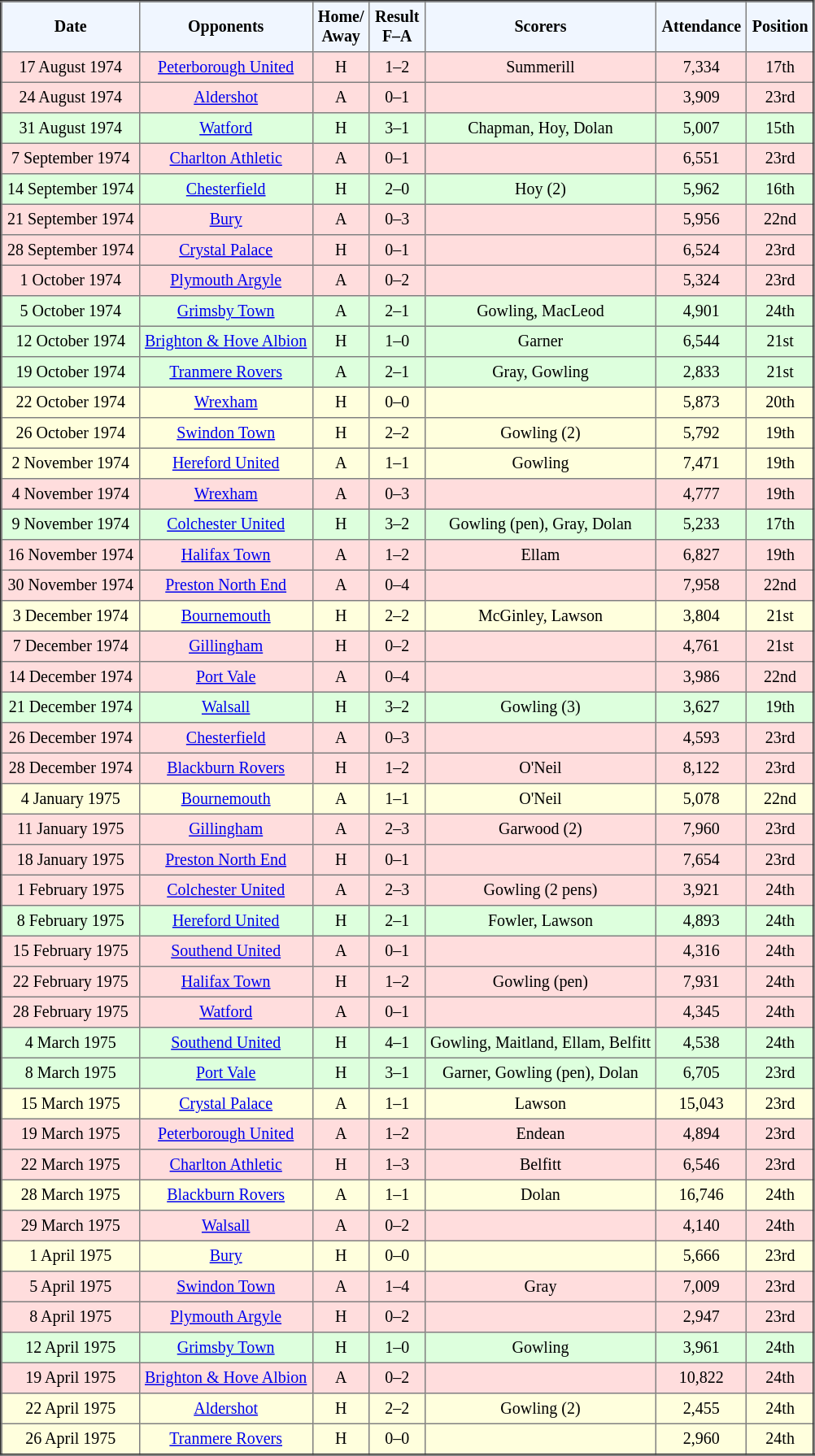<table border="2" cellpadding="4" style="border-collapse:collapse; text-align:center; font-size:smaller;">
<tr style="background:#f0f6ff;">
<th><strong>Date</strong></th>
<th><strong>Opponents</strong></th>
<th><strong>Home/<br>Away</strong></th>
<th><strong>Result<br>F–A</strong></th>
<th><strong>Scorers</strong></th>
<th><strong>Attendance</strong></th>
<th><strong>Position</strong></th>
</tr>
<tr bgcolor="#ffdddd">
<td>17 August 1974</td>
<td><a href='#'>Peterborough United</a></td>
<td>H</td>
<td>1–2</td>
<td>Summerill</td>
<td>7,334</td>
<td>17th</td>
</tr>
<tr bgcolor="#ffdddd">
<td>24 August 1974</td>
<td><a href='#'>Aldershot</a></td>
<td>A</td>
<td>0–1</td>
<td></td>
<td>3,909</td>
<td>23rd</td>
</tr>
<tr bgcolor="#ddffdd">
<td>31 August 1974</td>
<td><a href='#'>Watford</a></td>
<td>H</td>
<td>3–1</td>
<td>Chapman, Hoy, Dolan</td>
<td>5,007</td>
<td>15th</td>
</tr>
<tr bgcolor="#ffdddd">
<td>7 September 1974</td>
<td><a href='#'>Charlton Athletic</a></td>
<td>A</td>
<td>0–1</td>
<td></td>
<td>6,551</td>
<td>23rd</td>
</tr>
<tr bgcolor="#ddffdd">
<td>14 September 1974</td>
<td><a href='#'>Chesterfield</a></td>
<td>H</td>
<td>2–0</td>
<td>Hoy (2)</td>
<td>5,962</td>
<td>16th</td>
</tr>
<tr bgcolor="#ffdddd">
<td>21 September 1974</td>
<td><a href='#'>Bury</a></td>
<td>A</td>
<td>0–3</td>
<td></td>
<td>5,956</td>
<td>22nd</td>
</tr>
<tr bgcolor="#ffdddd">
<td>28 September 1974</td>
<td><a href='#'>Crystal Palace</a></td>
<td>H</td>
<td>0–1</td>
<td></td>
<td>6,524</td>
<td>23rd</td>
</tr>
<tr bgcolor="#ffdddd">
<td>1 October 1974</td>
<td><a href='#'>Plymouth Argyle</a></td>
<td>A</td>
<td>0–2</td>
<td></td>
<td>5,324</td>
<td>23rd</td>
</tr>
<tr bgcolor="#ddffdd">
<td>5 October 1974</td>
<td><a href='#'>Grimsby Town</a></td>
<td>A</td>
<td>2–1</td>
<td>Gowling, MacLeod</td>
<td>4,901</td>
<td>24th</td>
</tr>
<tr bgcolor="#ddffdd">
<td>12 October 1974</td>
<td><a href='#'>Brighton & Hove Albion</a></td>
<td>H</td>
<td>1–0</td>
<td>Garner</td>
<td>6,544</td>
<td>21st</td>
</tr>
<tr bgcolor="#ddffdd">
<td>19 October 1974</td>
<td><a href='#'>Tranmere Rovers</a></td>
<td>A</td>
<td>2–1</td>
<td>Gray, Gowling</td>
<td>2,833</td>
<td>21st</td>
</tr>
<tr bgcolor="#ffffdd">
<td>22 October 1974</td>
<td><a href='#'>Wrexham</a></td>
<td>H</td>
<td>0–0</td>
<td></td>
<td>5,873</td>
<td>20th</td>
</tr>
<tr bgcolor="#ffffdd">
<td>26 October 1974</td>
<td><a href='#'>Swindon Town</a></td>
<td>H</td>
<td>2–2</td>
<td>Gowling (2)</td>
<td>5,792</td>
<td>19th</td>
</tr>
<tr bgcolor="#ffffdd">
<td>2 November 1974</td>
<td><a href='#'>Hereford United</a></td>
<td>A</td>
<td>1–1</td>
<td>Gowling</td>
<td>7,471</td>
<td>19th</td>
</tr>
<tr bgcolor="#ffdddd">
<td>4 November 1974</td>
<td><a href='#'>Wrexham</a></td>
<td>A</td>
<td>0–3</td>
<td></td>
<td>4,777</td>
<td>19th</td>
</tr>
<tr bgcolor="#ddffdd">
<td>9 November 1974</td>
<td><a href='#'>Colchester United</a></td>
<td>H</td>
<td>3–2</td>
<td>Gowling (pen), Gray, Dolan</td>
<td>5,233</td>
<td>17th</td>
</tr>
<tr bgcolor="#ffdddd">
<td>16 November 1974</td>
<td><a href='#'>Halifax Town</a></td>
<td>A</td>
<td>1–2</td>
<td>Ellam</td>
<td>6,827</td>
<td>19th</td>
</tr>
<tr bgcolor="#ffdddd">
<td>30 November 1974</td>
<td><a href='#'>Preston North End</a></td>
<td>A</td>
<td>0–4</td>
<td></td>
<td>7,958</td>
<td>22nd</td>
</tr>
<tr bgcolor="#ffffdd">
<td>3 December 1974</td>
<td><a href='#'>Bournemouth</a></td>
<td>H</td>
<td>2–2</td>
<td>McGinley, Lawson</td>
<td>3,804</td>
<td>21st</td>
</tr>
<tr bgcolor="#ffdddd">
<td>7 December 1974</td>
<td><a href='#'>Gillingham</a></td>
<td>H</td>
<td>0–2</td>
<td></td>
<td>4,761</td>
<td>21st</td>
</tr>
<tr bgcolor="#ffdddd">
<td>14 December 1974</td>
<td><a href='#'>Port Vale</a></td>
<td>A</td>
<td>0–4</td>
<td></td>
<td>3,986</td>
<td>22nd</td>
</tr>
<tr bgcolor="#ddffdd">
<td>21 December 1974</td>
<td><a href='#'>Walsall</a></td>
<td>H</td>
<td>3–2</td>
<td>Gowling (3)</td>
<td>3,627</td>
<td>19th</td>
</tr>
<tr bgcolor="#ffdddd">
<td>26 December 1974</td>
<td><a href='#'>Chesterfield</a></td>
<td>A</td>
<td>0–3</td>
<td></td>
<td>4,593</td>
<td>23rd</td>
</tr>
<tr bgcolor="#ffdddd">
<td>28 December 1974</td>
<td><a href='#'>Blackburn Rovers</a></td>
<td>H</td>
<td>1–2</td>
<td>O'Neil</td>
<td>8,122</td>
<td>23rd</td>
</tr>
<tr bgcolor="#ffffdd">
<td>4 January 1975</td>
<td><a href='#'>Bournemouth</a></td>
<td>A</td>
<td>1–1</td>
<td>O'Neil</td>
<td>5,078</td>
<td>22nd</td>
</tr>
<tr bgcolor="#ffdddd">
<td>11 January 1975</td>
<td><a href='#'>Gillingham</a></td>
<td>A</td>
<td>2–3</td>
<td>Garwood (2)</td>
<td>7,960</td>
<td>23rd</td>
</tr>
<tr bgcolor="#ffdddd">
<td>18 January 1975</td>
<td><a href='#'>Preston North End</a></td>
<td>H</td>
<td>0–1</td>
<td></td>
<td>7,654</td>
<td>23rd</td>
</tr>
<tr bgcolor="#ffdddd">
<td>1 February 1975</td>
<td><a href='#'>Colchester United</a></td>
<td>A</td>
<td>2–3</td>
<td>Gowling (2 pens)</td>
<td>3,921</td>
<td>24th</td>
</tr>
<tr bgcolor="#ddffdd">
<td>8 February 1975</td>
<td><a href='#'>Hereford United</a></td>
<td>H</td>
<td>2–1</td>
<td>Fowler, Lawson</td>
<td>4,893</td>
<td>24th</td>
</tr>
<tr bgcolor="#ffdddd">
<td>15 February 1975</td>
<td><a href='#'>Southend United</a></td>
<td>A</td>
<td>0–1</td>
<td></td>
<td>4,316</td>
<td>24th</td>
</tr>
<tr bgcolor="#ffdddd">
<td>22 February 1975</td>
<td><a href='#'>Halifax Town</a></td>
<td>H</td>
<td>1–2</td>
<td>Gowling (pen)</td>
<td>7,931</td>
<td>24th</td>
</tr>
<tr bgcolor="#ffdddd">
<td>28 February 1975</td>
<td><a href='#'>Watford</a></td>
<td>A</td>
<td>0–1</td>
<td></td>
<td>4,345</td>
<td>24th</td>
</tr>
<tr bgcolor="#ddffdd">
<td>4 March 1975</td>
<td><a href='#'>Southend United</a></td>
<td>H</td>
<td>4–1</td>
<td>Gowling, Maitland, Ellam, Belfitt</td>
<td>4,538</td>
<td>24th</td>
</tr>
<tr bgcolor="#ddffdd">
<td>8 March 1975</td>
<td><a href='#'>Port Vale</a></td>
<td>H</td>
<td>3–1</td>
<td>Garner, Gowling (pen), Dolan</td>
<td>6,705</td>
<td>23rd</td>
</tr>
<tr bgcolor="#ffffdd">
<td>15 March 1975</td>
<td><a href='#'>Crystal Palace</a></td>
<td>A</td>
<td>1–1</td>
<td>Lawson</td>
<td>15,043</td>
<td>23rd</td>
</tr>
<tr bgcolor="#ffdddd">
<td>19 March 1975</td>
<td><a href='#'>Peterborough United</a></td>
<td>A</td>
<td>1–2</td>
<td>Endean</td>
<td>4,894</td>
<td>23rd</td>
</tr>
<tr bgcolor="#ffdddd">
<td>22 March 1975</td>
<td><a href='#'>Charlton Athletic</a></td>
<td>H</td>
<td>1–3</td>
<td>Belfitt</td>
<td>6,546</td>
<td>23rd</td>
</tr>
<tr bgcolor="#ffffdd">
<td>28 March 1975</td>
<td><a href='#'>Blackburn Rovers</a></td>
<td>A</td>
<td>1–1</td>
<td>Dolan</td>
<td>16,746</td>
<td>24th</td>
</tr>
<tr bgcolor="#ffdddd">
<td>29 March 1975</td>
<td><a href='#'>Walsall</a></td>
<td>A</td>
<td>0–2</td>
<td></td>
<td>4,140</td>
<td>24th</td>
</tr>
<tr bgcolor="#ffffdd">
<td>1 April 1975</td>
<td><a href='#'>Bury</a></td>
<td>H</td>
<td>0–0</td>
<td></td>
<td>5,666</td>
<td>23rd</td>
</tr>
<tr bgcolor="#ffdddd">
<td>5 April 1975</td>
<td><a href='#'>Swindon Town</a></td>
<td>A</td>
<td>1–4</td>
<td>Gray</td>
<td>7,009</td>
<td>23rd</td>
</tr>
<tr bgcolor="#ffdddd">
<td>8 April 1975</td>
<td><a href='#'>Plymouth Argyle</a></td>
<td>H</td>
<td>0–2</td>
<td></td>
<td>2,947</td>
<td>23rd</td>
</tr>
<tr bgcolor="#ddffdd">
<td>12 April 1975</td>
<td><a href='#'>Grimsby Town</a></td>
<td>H</td>
<td>1–0</td>
<td>Gowling</td>
<td>3,961</td>
<td>24th</td>
</tr>
<tr bgcolor="#ffdddd">
<td>19 April 1975</td>
<td><a href='#'>Brighton & Hove Albion</a></td>
<td>A</td>
<td>0–2</td>
<td></td>
<td>10,822</td>
<td>24th</td>
</tr>
<tr bgcolor="#ffffdd">
<td>22 April 1975</td>
<td><a href='#'>Aldershot</a></td>
<td>H</td>
<td>2–2</td>
<td>Gowling (2)</td>
<td>2,455</td>
<td>24th</td>
</tr>
<tr bgcolor="#ffffdd">
<td>26 April 1975</td>
<td><a href='#'>Tranmere Rovers</a></td>
<td>H</td>
<td>0–0</td>
<td></td>
<td>2,960</td>
<td>24th</td>
</tr>
</table>
